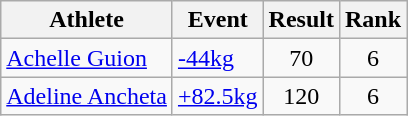<table class="wikitable">
<tr>
<th>Athlete</th>
<th>Event</th>
<th>Result</th>
<th>Rank</th>
</tr>
<tr align=center>
<td align=left><a href='#'>Achelle Guion</a></td>
<td align=left><a href='#'>-44kg</a></td>
<td>70</td>
<td>6</td>
</tr>
<tr align=center>
<td align=left><a href='#'>Adeline Ancheta</a></td>
<td align=left><a href='#'>+82.5kg</a></td>
<td>120</td>
<td>6</td>
</tr>
</table>
